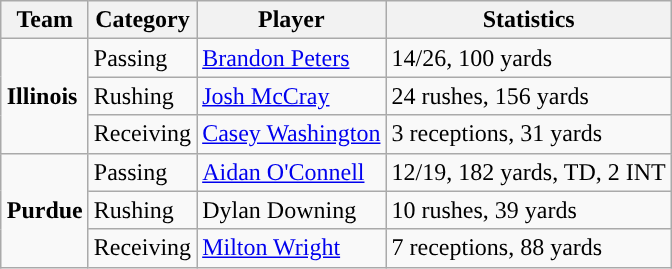<table class="wikitable" style="float: right;">
<tr>
<th>Team</th>
<th>Category</th>
<th>Player</th>
<th>Statistics</th>
</tr>
<tr>
<td rowspan=3><strong>Illinois</strong></td>
<td>Passing</td>
<td><a href='#'>Brandon Peters</a></td>
<td>14/26, 100 yards</td>
</tr>
<tr>
<td>Rushing</td>
<td><a href='#'>Josh McCray</a></td>
<td>24 rushes, 156 yards</td>
</tr>
<tr>
<td>Receiving</td>
<td><a href='#'>Casey Washington</a></td>
<td>3 receptions, 31 yards</td>
</tr>
<tr>
<td rowspan=3><strong>Purdue</strong></td>
<td>Passing</td>
<td><a href='#'>Aidan O'Connell</a></td>
<td>12/19, 182 yards, TD, 2 INT</td>
</tr>
<tr>
<td>Rushing</td>
<td>Dylan Downing</td>
<td>10 rushes, 39 yards</td>
</tr>
<tr>
<td>Receiving</td>
<td><a href='#'>Milton Wright</a></td>
<td>7 receptions, 88 yards</td>
</tr>
</table>
